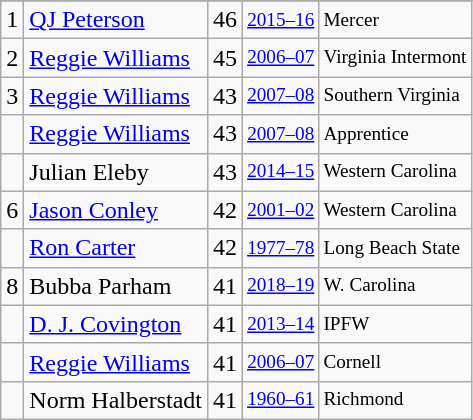<table class="wikitable">
<tr>
</tr>
<tr>
<td>1</td>
<td><a href='#'>QJ Peterson</a></td>
<td>46</td>
<td style="font-size:80%;"><a href='#'>2015–16</a></td>
<td style="font-size:80%;">Mercer</td>
</tr>
<tr>
<td>2</td>
<td><a href='#'>Reggie Williams</a></td>
<td>45</td>
<td style="font-size:80%;"><a href='#'>2006–07</a></td>
<td style="font-size:80%;">Virginia Intermont</td>
</tr>
<tr>
<td>3</td>
<td><a href='#'>Reggie Williams</a></td>
<td>43</td>
<td style="font-size:80%;"><a href='#'>2007–08</a></td>
<td style="font-size:80%;">Southern Virginia</td>
</tr>
<tr>
<td></td>
<td><a href='#'>Reggie Williams</a></td>
<td>43</td>
<td style="font-size:80%;"><a href='#'>2007–08</a></td>
<td style="font-size:80%;">Apprentice</td>
</tr>
<tr>
<td></td>
<td>Julian Eleby</td>
<td>43</td>
<td style="font-size:80%;"><a href='#'>2014–15</a></td>
<td style="font-size:80%;">Western Carolina</td>
</tr>
<tr>
<td>6</td>
<td><a href='#'>Jason Conley</a></td>
<td>42</td>
<td style="font-size:80%;"><a href='#'>2001–02</a></td>
<td style="font-size:80%;">Western Carolina</td>
</tr>
<tr>
<td></td>
<td><a href='#'>Ron Carter</a></td>
<td>42</td>
<td style="font-size:80%;"><a href='#'>1977–78</a></td>
<td style="font-size:80%;">Long Beach State</td>
</tr>
<tr>
<td>8</td>
<td>Bubba Parham</td>
<td>41</td>
<td style="font-size:80%;"><a href='#'>2018–19</a></td>
<td style="font-size:80%;">W. Carolina</td>
</tr>
<tr>
<td></td>
<td><a href='#'>D. J. Covington</a></td>
<td>41</td>
<td style="font-size:80%;"><a href='#'>2013–14</a></td>
<td style="font-size:80%;">IPFW</td>
</tr>
<tr>
<td></td>
<td><a href='#'>Reggie Williams</a></td>
<td>41</td>
<td style="font-size:80%;"><a href='#'>2006–07</a></td>
<td style="font-size:80%;">Cornell</td>
</tr>
<tr>
<td></td>
<td>Norm Halberstadt</td>
<td>41</td>
<td style="font-size:80%;"><a href='#'>1960–61</a></td>
<td style="font-size:80%;">Richmond</td>
</tr>
</table>
